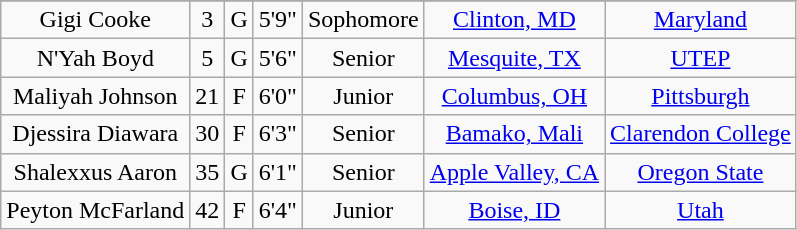<table class="wikitable sortable" style="text-align: center">
<tr align=center>
</tr>
<tr>
<td>Gigi Cooke</td>
<td>3</td>
<td>G</td>
<td>5'9"</td>
<td>Sophomore</td>
<td><a href='#'>Clinton, MD</a></td>
<td><a href='#'>Maryland</a></td>
</tr>
<tr>
<td>N'Yah Boyd</td>
<td>5</td>
<td>G</td>
<td>5'6"</td>
<td>Senior</td>
<td><a href='#'>Mesquite, TX</a></td>
<td><a href='#'>UTEP</a></td>
</tr>
<tr>
<td>Maliyah Johnson</td>
<td>21</td>
<td>F</td>
<td>6'0"</td>
<td>Junior</td>
<td><a href='#'>Columbus, OH</a></td>
<td><a href='#'>Pittsburgh</a></td>
</tr>
<tr>
<td>Djessira Diawara</td>
<td>30</td>
<td>F</td>
<td>6'3"</td>
<td>Senior</td>
<td><a href='#'>Bamako, Mali</a></td>
<td><a href='#'>Clarendon College</a></td>
</tr>
<tr>
<td>Shalexxus Aaron</td>
<td>35</td>
<td>G</td>
<td>6'1"</td>
<td> Senior</td>
<td><a href='#'>Apple Valley, CA</a></td>
<td><a href='#'>Oregon State</a></td>
</tr>
<tr>
<td>Peyton McFarland</td>
<td>42</td>
<td>F</td>
<td>6'4"</td>
<td>Junior</td>
<td><a href='#'>Boise, ID</a></td>
<td><a href='#'>Utah</a></td>
</tr>
</table>
